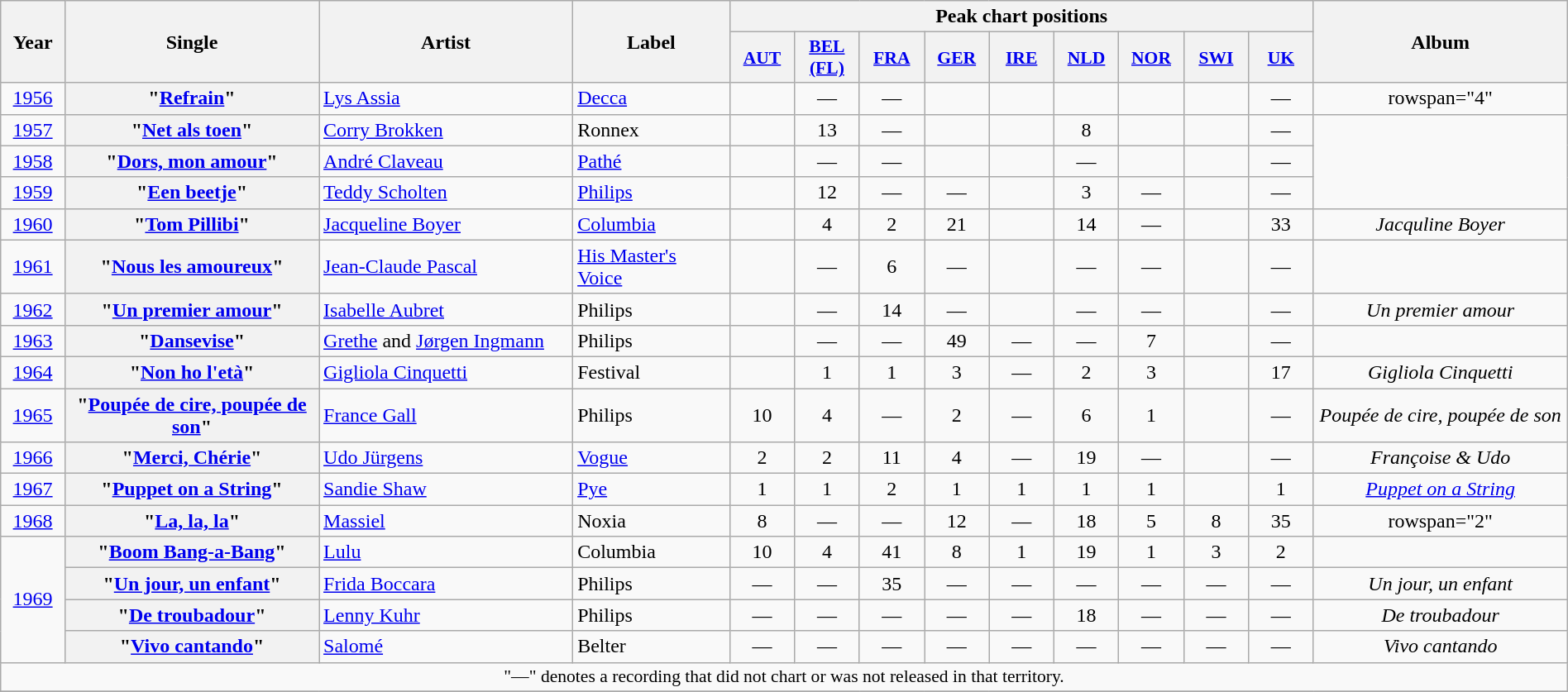<table class="wikitable plainrowheaders" style="text-align:center;width:100%;">
<tr>
<th rowspan="2" style="width:35px;">Year</th>
<th rowspan="2" style="width:10em;">Single</th>
<th rowspan="2" style="width:10em;">Artist</th>
<th rowspan="2" style="width:6em;">Label</th>
<th colspan="9">Peak chart positions</th>
<th rowspan="2" style="width:10em;">Album</th>
</tr>
<tr>
<th scope="col" style="width:2.5em;font-size:90%;"><a href='#'>AUT</a><br></th>
<th scope="col" style="width:2.5em;font-size:90%;"><a href='#'>BEL<br>(FL)</a><br></th>
<th scope="col" style="width:2.5em;font-size:90%;"><a href='#'>FRA</a><br></th>
<th scope="col" style="width:2.5em;font-size:90%;"><a href='#'>GER</a><br></th>
<th scope="col" style="width:2.5em;font-size:90%;"><a href='#'>IRE</a><br></th>
<th scope="col" style="width:2.5em;font-size:90%;"><a href='#'>NLD</a><br></th>
<th scope="col" style="width:2.5em;font-size:90%;"><a href='#'>NOR</a><br></th>
<th scope="col" style="width:2.5em;font-size:90%;"><a href='#'>SWI</a><br></th>
<th scope="col" style="width:2.5em;font-size:90%;"><a href='#'>UK</a><br></th>
</tr>
<tr>
<td><a href='#'>1956</a></td>
<th scope="row">"<a href='#'>Refrain</a>"</th>
<td style="text-align:left;"><a href='#'>Lys Assia</a></td>
<td style="text-align:left;"><a href='#'>Decca</a></td>
<td></td>
<td>—</td>
<td>—</td>
<td></td>
<td></td>
<td></td>
<td></td>
<td></td>
<td>—</td>
<td>rowspan="4" </td>
</tr>
<tr>
<td><a href='#'>1957</a></td>
<th scope="row">"<a href='#'>Net als toen</a>"</th>
<td style="text-align:left;"><a href='#'>Corry Brokken</a></td>
<td style="text-align:left;">Ronnex</td>
<td></td>
<td>13</td>
<td>—</td>
<td></td>
<td></td>
<td>8</td>
<td></td>
<td></td>
<td>—</td>
</tr>
<tr>
<td><a href='#'>1958</a></td>
<th scope="row">"<a href='#'>Dors, mon amour</a>"</th>
<td style="text-align:left;"><a href='#'>André Claveau</a></td>
<td style="text-align:left;"><a href='#'>Pathé</a></td>
<td></td>
<td>—</td>
<td>—</td>
<td></td>
<td></td>
<td>—</td>
<td></td>
<td></td>
<td>—</td>
</tr>
<tr>
<td><a href='#'>1959</a></td>
<th scope="row">"<a href='#'>Een beetje</a>"</th>
<td style="text-align:left;"><a href='#'>Teddy Scholten</a></td>
<td style="text-align:left;"><a href='#'>Philips</a></td>
<td></td>
<td>12</td>
<td>—</td>
<td>—</td>
<td></td>
<td>3</td>
<td>—</td>
<td></td>
<td>—</td>
</tr>
<tr>
<td><a href='#'>1960</a></td>
<th scope="row">"<a href='#'>Tom Pillibi</a>"</th>
<td style="text-align:left;"><a href='#'>Jacqueline Boyer</a></td>
<td style="text-align:left;"><a href='#'>Columbia</a></td>
<td></td>
<td>4</td>
<td>2</td>
<td>21</td>
<td></td>
<td>14</td>
<td>—</td>
<td></td>
<td>33</td>
<td><em>Jacquline Boyer</em></td>
</tr>
<tr>
<td><a href='#'>1961</a></td>
<th scope="row">"<a href='#'>Nous les amoureux</a>"</th>
<td style="text-align:left;"><a href='#'>Jean-Claude Pascal</a></td>
<td style="text-align:left;"><a href='#'>His Master's Voice</a></td>
<td></td>
<td>—</td>
<td>6</td>
<td>—</td>
<td></td>
<td>—</td>
<td>—</td>
<td></td>
<td>—</td>
<td></td>
</tr>
<tr>
<td><a href='#'>1962</a></td>
<th scope="row">"<a href='#'>Un premier amour</a>"</th>
<td style="text-align:left;"><a href='#'>Isabelle Aubret</a></td>
<td style="text-align:left;">Philips</td>
<td></td>
<td>—</td>
<td>14</td>
<td>—</td>
<td></td>
<td>—</td>
<td>—</td>
<td></td>
<td>—</td>
<td><em>Un premier amour</em></td>
</tr>
<tr>
<td><a href='#'>1963</a></td>
<th scope="row">"<a href='#'>Dansevise</a>"</th>
<td style="text-align:left;"><a href='#'>Grethe</a> and <a href='#'>Jørgen Ingmann</a></td>
<td style="text-align:left;">Philips</td>
<td></td>
<td>—</td>
<td>—</td>
<td>49</td>
<td>—</td>
<td>—</td>
<td>7</td>
<td></td>
<td>—</td>
<td></td>
</tr>
<tr>
<td><a href='#'>1964</a></td>
<th scope="row">"<a href='#'>Non ho l'età</a>"</th>
<td style="text-align:left;"><a href='#'>Gigliola Cinquetti</a></td>
<td style="text-align:left;">Festival</td>
<td></td>
<td>1</td>
<td>1</td>
<td>3</td>
<td>—</td>
<td>2</td>
<td>3</td>
<td></td>
<td>17</td>
<td><em>Gigliola Cinquetti</em></td>
</tr>
<tr>
<td><a href='#'>1965</a></td>
<th scope="row">"<a href='#'>Poupée de cire, poupée de son</a>"</th>
<td style="text-align:left;"><a href='#'>France Gall</a></td>
<td style="text-align:left;">Philips</td>
<td>10</td>
<td>4</td>
<td>—</td>
<td>2</td>
<td>—</td>
<td>6</td>
<td>1</td>
<td></td>
<td>—</td>
<td><em>Poupée de cire, poupée de son</em></td>
</tr>
<tr>
<td><a href='#'>1966</a></td>
<th scope="row">"<a href='#'>Merci, Chérie</a>"</th>
<td style="text-align:left;"><a href='#'>Udo Jürgens</a></td>
<td style="text-align:left;"><a href='#'>Vogue</a></td>
<td>2</td>
<td>2</td>
<td>11</td>
<td>4</td>
<td>—</td>
<td>19</td>
<td>—</td>
<td></td>
<td>—</td>
<td><em>Françoise & Udo</em></td>
</tr>
<tr>
<td><a href='#'>1967</a></td>
<th scope="row">"<a href='#'>Puppet on a String</a>"</th>
<td style="text-align:left;"><a href='#'>Sandie Shaw</a></td>
<td style="text-align:left;"><a href='#'>Pye</a></td>
<td>1</td>
<td>1</td>
<td>2</td>
<td>1</td>
<td>1</td>
<td>1</td>
<td>1</td>
<td></td>
<td>1</td>
<td><em><a href='#'>Puppet on a String</a></em></td>
</tr>
<tr>
<td><a href='#'>1968</a></td>
<th scope="row">"<a href='#'>La, la, la</a>"</th>
<td style="text-align:left;"><a href='#'>Massiel</a></td>
<td style="text-align:left;">Noxia</td>
<td>8</td>
<td>—</td>
<td>—</td>
<td>12</td>
<td>—</td>
<td>18</td>
<td>5</td>
<td>8</td>
<td>35</td>
<td>rowspan="2" </td>
</tr>
<tr>
<td rowspan="4"><a href='#'>1969</a></td>
<th scope="row">"<a href='#'>Boom Bang-a-Bang</a>"</th>
<td style="text-align:left;"><a href='#'>Lulu</a></td>
<td style="text-align:left;">Columbia</td>
<td>10</td>
<td>4</td>
<td>41</td>
<td>8</td>
<td>1</td>
<td>19</td>
<td>1</td>
<td>3</td>
<td>2</td>
</tr>
<tr>
<th scope="row">"<a href='#'>Un jour, un enfant</a>"</th>
<td style="text-align:left;"><a href='#'>Frida Boccara</a></td>
<td style="text-align:left;">Philips</td>
<td>—</td>
<td>—</td>
<td>35</td>
<td>—</td>
<td>—</td>
<td>—</td>
<td>—</td>
<td>—</td>
<td>—</td>
<td><em>Un jour, un enfant</em></td>
</tr>
<tr>
<th scope="row">"<a href='#'>De troubadour</a>"</th>
<td style="text-align:left;"><a href='#'>Lenny Kuhr</a></td>
<td style="text-align:left;">Philips</td>
<td>—</td>
<td>—</td>
<td>—</td>
<td>—</td>
<td>—</td>
<td>18</td>
<td>—</td>
<td>—</td>
<td>—</td>
<td><em>De troubadour</em></td>
</tr>
<tr>
<th scope="row">"<a href='#'>Vivo cantando</a>"</th>
<td style="text-align:left;"><a href='#'>Salomé</a></td>
<td style="text-align:left;">Belter</td>
<td>—</td>
<td>—</td>
<td>—</td>
<td>—</td>
<td>—</td>
<td>—</td>
<td>—</td>
<td>—</td>
<td>—</td>
<td><em>Vivo cantando</em></td>
</tr>
<tr>
<td colspan="16" style="font-size:90%">"—" denotes a recording that did not chart or was not released in that territory.</td>
</tr>
<tr>
</tr>
</table>
